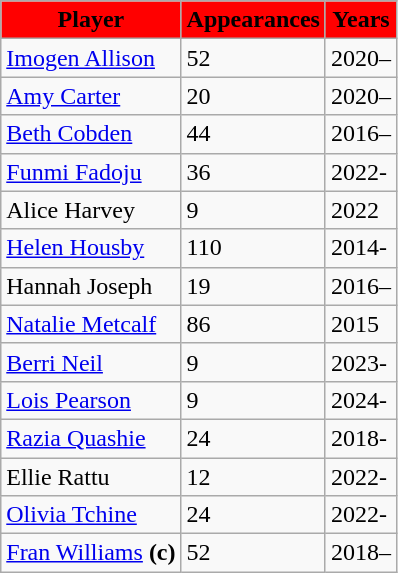<table class="wikitable collapsible" border="1">
<tr>
<th style="background:red;"><span>Player</span></th>
<th style="background:red;"><span>Appearances</span></th>
<th style="background:red;"><span>Years</span></th>
</tr>
<tr>
<td><a href='#'>Imogen Allison</a></td>
<td>52</td>
<td>2020–</td>
</tr>
<tr>
<td><a href='#'>Amy Carter</a></td>
<td>20</td>
<td>2020–</td>
</tr>
<tr>
<td><a href='#'>Beth Cobden</a></td>
<td>44</td>
<td>2016–</td>
</tr>
<tr>
<td><a href='#'>Funmi Fadoju</a></td>
<td>36</td>
<td>2022-</td>
</tr>
<tr>
<td>Alice Harvey</td>
<td>9</td>
<td>2022</td>
</tr>
<tr>
<td><a href='#'>Helen Housby</a></td>
<td>110</td>
<td>2014-</td>
</tr>
<tr>
<td>Hannah Joseph</td>
<td>19</td>
<td>2016–</td>
</tr>
<tr>
<td><a href='#'>Natalie Metcalf</a></td>
<td>86</td>
<td>2015</td>
</tr>
<tr>
<td><a href='#'>Berri Neil</a></td>
<td>9</td>
<td>2023-</td>
</tr>
<tr>
<td><a href='#'>Lois Pearson</a></td>
<td>9</td>
<td>2024-</td>
</tr>
<tr>
<td><a href='#'>Razia Quashie</a></td>
<td>24</td>
<td>2018-</td>
</tr>
<tr>
<td>Ellie Rattu</td>
<td>12</td>
<td>2022-</td>
</tr>
<tr>
<td><a href='#'>Olivia Tchine</a></td>
<td>24</td>
<td>2022-</td>
</tr>
<tr>
<td><a href='#'>Fran Williams</a> <strong>(c)</strong></td>
<td>52</td>
<td>2018–</td>
</tr>
</table>
